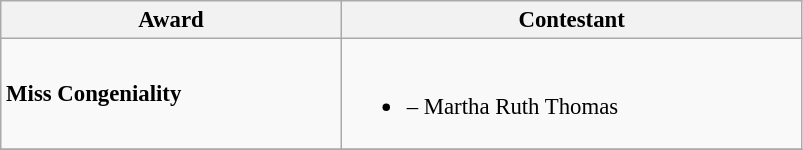<table class="wikitable sortable" style="font-size:95%;">
<tr>
<th width="220">Award</th>
<th width="300">Contestant</th>
</tr>
<tr>
<td><strong>Miss Congeniality</strong></td>
<td><br><ul><li><strong></strong> – Martha Ruth Thomas</li></ul></td>
</tr>
<tr>
</tr>
</table>
